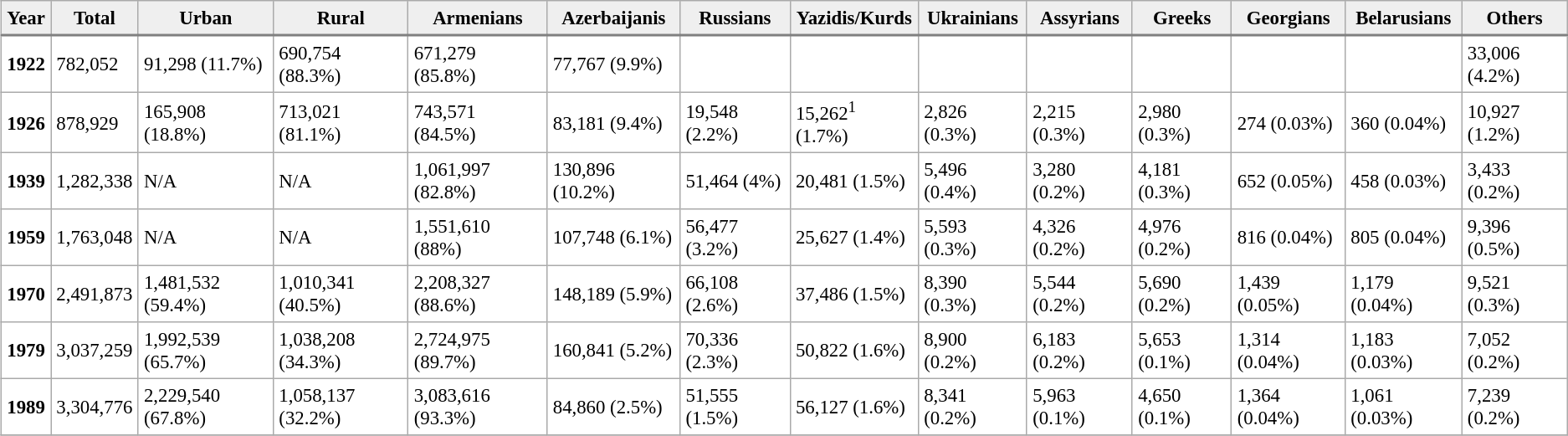<table align=center border=1 cellpadding=4 cellspacing=0 style="margin: 0 0 0 1em; background: #ffffff; border: 1px #aaaaaa solid; border-collapse: collapse; text-align:left; font-size: 95%;">
<tr style="text-align:center; background: #efefef; border-bottom:2px solid gray;">
<th>Year</th>
<th>Total</th>
<th>Urban</th>
<th>Rural</th>
<th>Armenians</th>
<th>Azerbaijanis</th>
<th>Russians</th>
<th>Yazidis/Kurds</th>
<th>Ukrainians</th>
<th>Assyrians</th>
<th>Greeks</th>
<th>Georgians</th>
<th>Belarusians</th>
<th>Others</th>
</tr>
<tr>
<td><strong>1922</strong> </td>
<td>782,052</td>
<td>91,298 (11.7%)</td>
<td>690,754 (88.3%)</td>
<td>671,279 (85.8%)</td>
<td>77,767 (9.9%)</td>
<td></td>
<td></td>
<td></td>
<td></td>
<td></td>
<td></td>
<td></td>
<td>33,006 (4.2%)</td>
</tr>
<tr>
<td align="center"><strong>1926</strong></td>
<td align="left">878,929 </td>
<td align="left">165,908 (18.8%) </td>
<td align="left">713,021 (81.1%) </td>
<td align="left">743,571 (84.5%) </td>
<td align="left">83,181 (9.4%) </td>
<td align="left">19,548 (2.2%)</td>
<td align="left">15,262<sup>1</sup> (1.7%)</td>
<td align="left">2,826 (0.3%)</td>
<td align="left">2,215 (0.3%)</td>
<td align="left">2,980 (0.3%)</td>
<td align="left">274 (0.03%)</td>
<td align="left">360 (0.04%)</td>
<td align="left">10,927 (1.2%) </td>
</tr>
<tr>
<td align="center"><strong>1939</strong></td>
<td align="left">1,282,338 </td>
<td align="left">N/A</td>
<td align="left">N/A</td>
<td align="left">1,061,997 (82.8%) </td>
<td align="left">130,896 (10.2%) </td>
<td align="left">51,464 (4%) </td>
<td align="left">20,481 (1.5%) </td>
<td align="left">5,496 (0.4%) </td>
<td align="left">3,280 (0.2%) </td>
<td align="left">4,181 (0.3%) </td>
<td align="left">652 (0.05%) </td>
<td align="left">458 (0.03%) </td>
<td align="left">3,433 (0.2%) </td>
</tr>
<tr>
<td align="center"><strong>1959</strong></td>
<td align="left">1,763,048 </td>
<td align="left">N/A</td>
<td align="left">N/A</td>
<td align="left">1,551,610 (88%) </td>
<td align="left">107,748 (6.1%) </td>
<td align="left">56,477 (3.2%) </td>
<td align="left">25,627 (1.4%) </td>
<td align="left">5,593 (0.3%) </td>
<td align="left">4,326 (0.2%) </td>
<td align="left">4,976 (0.2%) </td>
<td align="left">816 (0.04%) </td>
<td align="left">805 (0.04%) </td>
<td align="left">9,396 (0.5%) </td>
</tr>
<tr>
<td align="center"><strong>1970</strong></td>
<td align="left">2,491,873 </td>
<td align="left">1,481,532 (59.4%) </td>
<td align="left">1,010,341 (40.5%) </td>
<td align="left">2,208,327 (88.6%) </td>
<td align="left">148,189 (5.9%) </td>
<td align="left">66,108 (2.6%) </td>
<td align="left">37,486 (1.5%) </td>
<td align="left">8,390 (0.3%) </td>
<td align="left">5,544 (0.2%) </td>
<td align="left">5,690 (0.2%) </td>
<td align="left">1,439 (0.05%) </td>
<td align="left">1,179 (0.04%) </td>
<td align="left">9,521 (0.3%) </td>
</tr>
<tr>
<td align="center"><strong>1979</strong></td>
<td align="left">3,037,259 </td>
<td align="left">1,992,539 (65.7%) </td>
<td align="left">1,038,208 (34.3%) </td>
<td align="left">2,724,975 (89.7%) </td>
<td align="left">160,841 (5.2%) </td>
<td align="left">70,336 (2.3%) </td>
<td align="left">50,822 (1.6%) </td>
<td align="left">8,900 (0.2%) </td>
<td align="left">6,183 (0.2%) </td>
<td align="left">5,653 (0.1%) </td>
<td align="left">1,314 (0.04%) </td>
<td align="left">1,183 (0.03%) </td>
<td align="left">7,052 (0.2%) </td>
</tr>
<tr>
<td align="center"><strong>1989</strong></td>
<td align="left">3,304,776 </td>
<td align="left">2,229,540 (67.8%) </td>
<td align="left">1,058,137 (32.2%) </td>
<td align="left">3,083,616 (93.3%) </td>
<td align="left">84,860 (2.5%) </td>
<td align="left">51,555 (1.5%) </td>
<td align="left">56,127 (1.6%) </td>
<td align="left">8,341 (0.2%) </td>
<td align="left">5,963 (0.1%) </td>
<td align="left">4,650 (0.1%) </td>
<td align="left">1,364 (0.04%) </td>
<td align="left">1,061 (0.03%) </td>
<td align="left">7,239 (0.2%) </td>
</tr>
<tr>
</tr>
</table>
